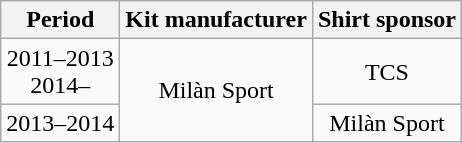<table class="wikitable" style="text-align: center">
<tr>
<th>Period</th>
<th>Kit manufacturer</th>
<th>Shirt sponsor</th>
</tr>
<tr>
<td>2011–2013<br>2014–</td>
<td rowspan=2>Milàn Sport</td>
<td>TCS</td>
</tr>
<tr>
<td>2013–2014</td>
<td>Milàn Sport</td>
</tr>
</table>
